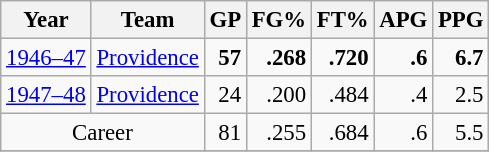<table class="wikitable sortable" style="font-size:95%; text-align:right;">
<tr>
<th>Year</th>
<th>Team</th>
<th>GP</th>
<th>FG%</th>
<th>FT%</th>
<th>APG</th>
<th>PPG</th>
</tr>
<tr>
<td style="text-align:left;"><a href='#'>1946–47</a></td>
<td style="text-align:left;"><a href='#'>Providence</a></td>
<td><strong>57</strong></td>
<td><strong>.268</strong></td>
<td><strong>.720</strong></td>
<td><strong>.6</strong></td>
<td><strong>6.7</strong></td>
</tr>
<tr>
<td style="text-align:left;"><a href='#'>1947–48</a></td>
<td style="text-align:left;"><a href='#'>Providence</a></td>
<td>24</td>
<td>.200</td>
<td>.484</td>
<td>.4</td>
<td>2.5</td>
</tr>
<tr>
<td style="text-align:center;" colspan="2">Career</td>
<td>81</td>
<td>.255</td>
<td>.684</td>
<td>.6</td>
<td>5.5</td>
</tr>
<tr>
</tr>
</table>
